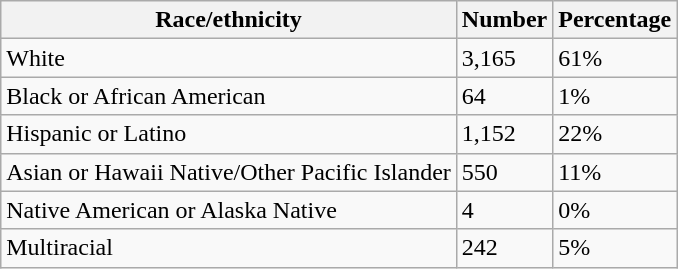<table class="wikitable">
<tr>
<th>Race/ethnicity</th>
<th>Number</th>
<th>Percentage</th>
</tr>
<tr>
<td>White</td>
<td>3,165</td>
<td>61%</td>
</tr>
<tr>
<td>Black or African American</td>
<td>64</td>
<td>1%</td>
</tr>
<tr>
<td>Hispanic or Latino</td>
<td>1,152</td>
<td>22%</td>
</tr>
<tr>
<td>Asian or Hawaii Native/Other Pacific Islander</td>
<td>550</td>
<td>11%</td>
</tr>
<tr>
<td>Native American or Alaska Native</td>
<td>4</td>
<td>0%</td>
</tr>
<tr>
<td>Multiracial</td>
<td>242</td>
<td>5%</td>
</tr>
</table>
